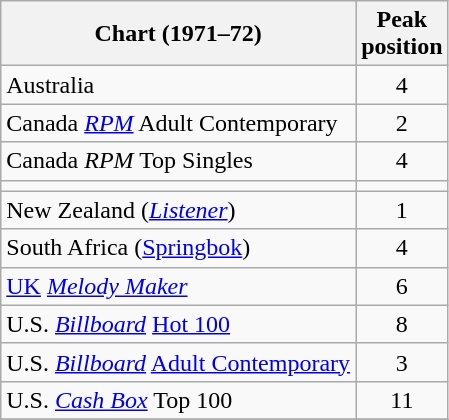<table class="wikitable sortable">
<tr>
<th>Chart (1971–72)</th>
<th>Peak<br>position</th>
</tr>
<tr>
<td>Australia</td>
<td style="text-align:center;">4</td>
</tr>
<tr>
<td>Canada <em><a href='#'>RPM</a></em> Adult Contemporary</td>
<td style="text-align:center;">2</td>
</tr>
<tr>
<td>Canada <em>RPM</em> Top Singles</td>
<td style="text-align:center;">4</td>
</tr>
<tr>
<td></td>
</tr>
<tr>
<td>New Zealand (<em><a href='#'>Listener</a></em>)</td>
<td style="text-align:center;">1</td>
</tr>
<tr>
<td>South Africa (<a href='#'>Springbok</a>)</td>
<td align="center">4</td>
</tr>
<tr>
<td><a href='#'>UK</a> <em><a href='#'>Melody Maker</a></em></td>
<td style="text-align:center;">6</td>
</tr>
<tr>
<td>U.S. <em><a href='#'>Billboard</a></em> <a href='#'>Hot 100</a></td>
<td style="text-align:center;">8</td>
</tr>
<tr>
<td>U.S. <em><a href='#'>Billboard</a></em> <a href='#'>Adult Contemporary</a></td>
<td style="text-align:center;">3</td>
</tr>
<tr>
<td>U.S. <a href='#'><em>Cash Box</em></a> Top 100</td>
<td align="center">11</td>
</tr>
<tr>
</tr>
</table>
